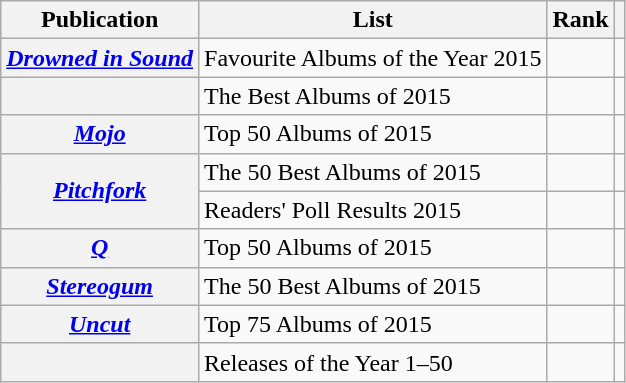<table class="wikitable sortable plainrowheaders" style="border:none; margin:0;">
<tr>
<th scope="col">Publication</th>
<th scope="col" class="unsortable">List</th>
<th scope="col" data-sort-type="number">Rank</th>
<th scope="col" class="unsortable"></th>
</tr>
<tr>
<th scope="row"><em><a href='#'>Drowned in Sound</a></em></th>
<td>Favourite Albums of the Year 2015</td>
<td></td>
<td></td>
</tr>
<tr>
<th scope="row"></th>
<td>The Best Albums of 2015</td>
<td></td>
<td></td>
</tr>
<tr>
<th scope="row"><em><a href='#'>Mojo</a></em></th>
<td>Top 50 Albums of 2015</td>
<td></td>
<td></td>
</tr>
<tr>
<th scope="row" rowspan="2"><em><a href='#'>Pitchfork</a></em></th>
<td>The 50 Best Albums of 2015</td>
<td></td>
<td></td>
</tr>
<tr>
<td>Readers' Poll Results 2015</td>
<td></td>
<td></td>
</tr>
<tr>
<th scope="row"><em><a href='#'>Q</a></em></th>
<td>Top 50 Albums of 2015</td>
<td></td>
<td></td>
</tr>
<tr>
<th scope="row"><em><a href='#'>Stereogum</a></em></th>
<td>The 50 Best Albums of 2015</td>
<td></td>
<td></td>
</tr>
<tr>
<th scope="row"><em><a href='#'>Uncut</a></em></th>
<td>Top 75 Albums of 2015</td>
<td></td>
<td></td>
</tr>
<tr>
<th scope="row"></th>
<td>Releases of the Year 1–50</td>
<td></td>
<td></td>
</tr>
</table>
